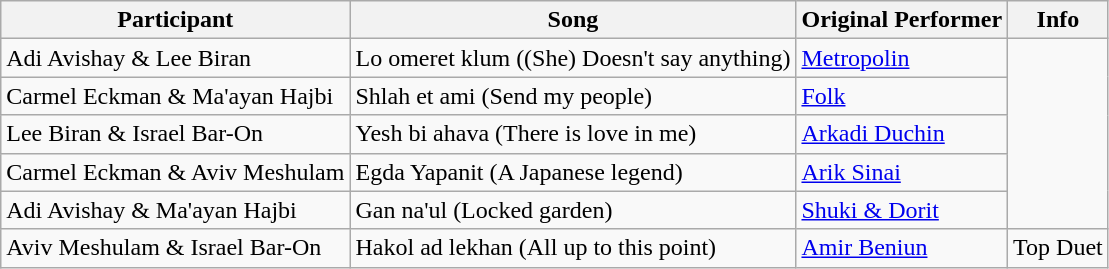<table class="wikitable">
<tr>
<th>Participant</th>
<th>Song</th>
<th>Original Performer</th>
<th>Info</th>
</tr>
<tr>
<td>Adi Avishay & Lee Biran</td>
<td>Lo omeret klum ((She) Doesn't say anything)</td>
<td><a href='#'>Metropolin</a></td>
</tr>
<tr>
<td>Carmel Eckman & Ma'ayan Hajbi</td>
<td>Shlah et ami (Send my people)</td>
<td><a href='#'>Folk</a></td>
</tr>
<tr>
<td>Lee Biran & Israel Bar-On</td>
<td>Yesh bi ahava (There is love in me)</td>
<td><a href='#'>Arkadi Duchin</a></td>
</tr>
<tr>
<td>Carmel Eckman & Aviv Meshulam</td>
<td>Egda Yapanit (A Japanese legend)</td>
<td><a href='#'>Arik Sinai</a></td>
</tr>
<tr>
<td>Adi Avishay & Ma'ayan Hajbi</td>
<td>Gan na'ul (Locked garden)</td>
<td><a href='#'>Shuki & Dorit</a></td>
</tr>
<tr>
<td>Aviv Meshulam & Israel Bar-On</td>
<td>Hakol ad lekhan (All up to this point)</td>
<td><a href='#'>Amir Beniun</a></td>
<td>Top Duet</td>
</tr>
</table>
